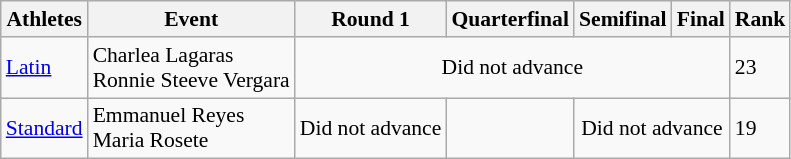<table class="wikitable" style="font-size:90%">
<tr>
<th>Athletes</th>
<th>Event</th>
<th>Round 1</th>
<th>Quarterfinal</th>
<th>Semifinal</th>
<th>Final</th>
<th>Rank</th>
</tr>
<tr>
<td><a href='#'>Latin</a></td>
<td>Charlea Lagaras<br>Ronnie Steeve Vergara</td>
<td colspan=4 align=center>Did not advance</td>
<td>23</td>
</tr>
<tr>
<td><a href='#'>Standard</a></td>
<td>Emmanuel Reyes<br>Maria Rosete</td>
<td>Did not advance</td>
<td></td>
<td colspan=2 align=center>Did not advance</td>
<td>19</td>
</tr>
</table>
